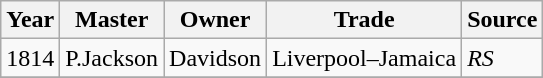<table class=" wikitable">
<tr>
<th>Year</th>
<th>Master</th>
<th>Owner</th>
<th>Trade</th>
<th>Source</th>
</tr>
<tr>
<td>1814</td>
<td>P.Jackson</td>
<td>Davidson</td>
<td>Liverpool–Jamaica</td>
<td><em>RS</em></td>
</tr>
<tr>
</tr>
</table>
